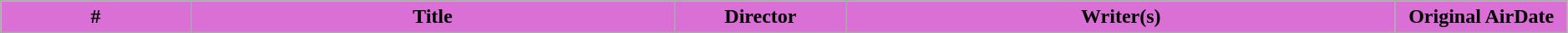<table class="wikitable plainrowheaders" width=99%>
<tr>
<th style="background-color: #DA70D6">#</th>
<th style="background-color: #DA70D6">Title</th>
<th style="background-color: #DA70D6" width=11%>Director</th>
<th style="background-color: #DA70D6" width=35%>Writer(s)</th>
<th style="background-color: #DA70D6" width=11%>Original AirDate<br>



</th>
</tr>
</table>
